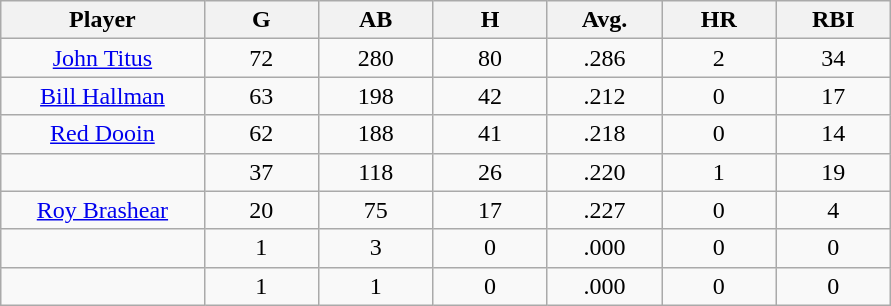<table class="wikitable sortable">
<tr>
<th bgcolor="#DDDDFF" width="16%">Player</th>
<th bgcolor="#DDDDFF" width="9%">G</th>
<th bgcolor="#DDDDFF" width="9%">AB</th>
<th bgcolor="#DDDDFF" width="9%">H</th>
<th bgcolor="#DDDDFF" width="9%">Avg.</th>
<th bgcolor="#DDDDFF" width="9%">HR</th>
<th bgcolor="#DDDDFF" width="9%">RBI</th>
</tr>
<tr align="center">
<td><a href='#'>John Titus</a></td>
<td>72</td>
<td>280</td>
<td>80</td>
<td>.286</td>
<td>2</td>
<td>34</td>
</tr>
<tr align=center>
<td><a href='#'>Bill Hallman</a></td>
<td>63</td>
<td>198</td>
<td>42</td>
<td>.212</td>
<td>0</td>
<td>17</td>
</tr>
<tr align=center>
<td><a href='#'>Red Dooin</a></td>
<td>62</td>
<td>188</td>
<td>41</td>
<td>.218</td>
<td>0</td>
<td>14</td>
</tr>
<tr align=center>
<td></td>
<td>37</td>
<td>118</td>
<td>26</td>
<td>.220</td>
<td>1</td>
<td>19</td>
</tr>
<tr align="center">
<td><a href='#'>Roy Brashear</a></td>
<td>20</td>
<td>75</td>
<td>17</td>
<td>.227</td>
<td>0</td>
<td>4</td>
</tr>
<tr align=center>
<td></td>
<td>1</td>
<td>3</td>
<td>0</td>
<td>.000</td>
<td>0</td>
<td>0</td>
</tr>
<tr align="center">
<td></td>
<td>1</td>
<td>1</td>
<td>0</td>
<td>.000</td>
<td>0</td>
<td>0</td>
</tr>
</table>
